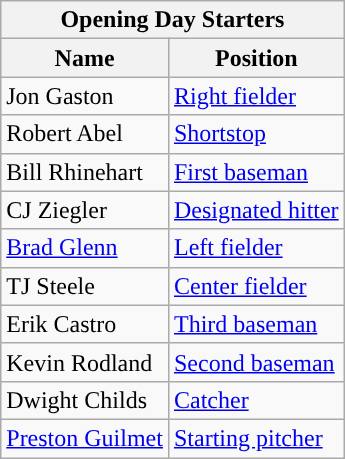<table class="wikitable">
<tr>
<th colspan="2">Opening Day Starters</th>
</tr>
<tr>
<th>Name</th>
<th>Position</th>
</tr>
<tr>
<td>Jon Gaston</td>
<td><a href='#'>Right fielder</a></td>
</tr>
<tr>
<td>Robert Abel</td>
<td><a href='#'>Shortstop</a></td>
</tr>
<tr>
<td>Bill Rhinehart</td>
<td><a href='#'>First baseman</a></td>
</tr>
<tr>
<td>CJ Ziegler</td>
<td><a href='#'>Designated hitter</a></td>
</tr>
<tr>
<td><a href='#'>Brad Glenn</a></td>
<td><a href='#'>Left fielder</a></td>
</tr>
<tr>
<td>TJ Steele</td>
<td><a href='#'>Center fielder</a></td>
</tr>
<tr>
<td>Erik Castro</td>
<td><a href='#'>Third baseman</a></td>
</tr>
<tr>
<td>Kevin Rodland</td>
<td><a href='#'>Second baseman</a></td>
</tr>
<tr>
<td>Dwight Childs</td>
<td><a href='#'>Catcher</a></td>
</tr>
<tr>
<td><a href='#'>Preston Guilmet</a></td>
<td><a href='#'>Starting pitcher</a></td>
</tr>
</table>
